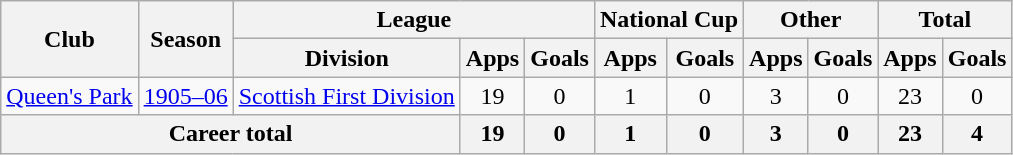<table class="wikitable" style="text-align: center;">
<tr>
<th rowspan="2">Club</th>
<th rowspan="2">Season</th>
<th colspan="3">League</th>
<th colspan="2">National Cup</th>
<th colspan="2">Other</th>
<th colspan="2">Total</th>
</tr>
<tr>
<th>Division</th>
<th>Apps</th>
<th>Goals</th>
<th>Apps</th>
<th>Goals</th>
<th>Apps</th>
<th>Goals</th>
<th>Apps</th>
<th>Goals</th>
</tr>
<tr>
<td><a href='#'>Queen's Park</a></td>
<td><a href='#'>1905–06</a></td>
<td><a href='#'>Scottish First Division</a></td>
<td>19</td>
<td>0</td>
<td>1</td>
<td>0</td>
<td>3</td>
<td>0</td>
<td>23</td>
<td>0</td>
</tr>
<tr>
<th colspan="3">Career total</th>
<th>19</th>
<th>0</th>
<th>1</th>
<th>0</th>
<th>3</th>
<th>0</th>
<th>23</th>
<th>4</th>
</tr>
</table>
